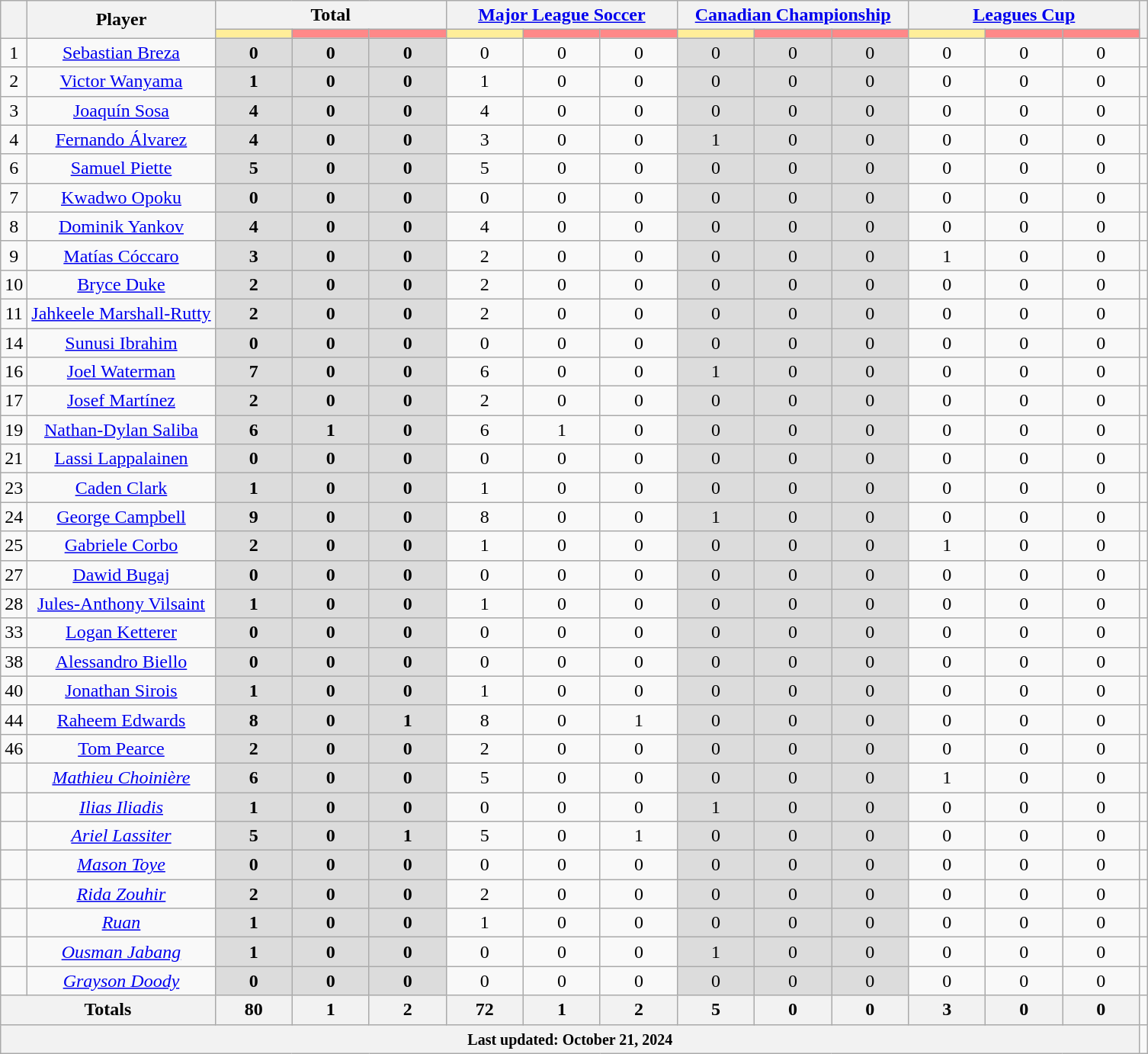<table class="wikitable" style="text-align:center;">
<tr style="text-align:center;">
<th rowspan="2"></th>
<th rowspan="2">Player</th>
<th colspan="3">Total</th>
<th colspan="3"><a href='#'>Major League Soccer</a></th>
<th colspan="3"><a href='#'>Canadian Championship</a></th>
<th colspan="3"><a href='#'>Leagues Cup</a></th>
<th rowspan="2"></th>
</tr>
<tr>
<th style="width:60px; background:#fe9;"></th>
<th style="width:60px; background:#ff8888;"></th>
<th style="width:60px; background:#ff8888;"></th>
<th style="width:60px; background:#fe9;"></th>
<th style="width:60px; background:#ff8888;"></th>
<th style="width:60px; background:#ff8888;"></th>
<th style="width:60px; background:#fe9;"></th>
<th style="width:60px; background:#ff8888;"></th>
<th style="width:60px; background:#ff8888;"></th>
<th style="width:60px; background:#fe9;"></th>
<th style="width:60px; background:#ff8888;"></th>
<th style="width:60px; background:#ff8888;"></th>
</tr>
<tr>
<td>1</td>
<td><a href='#'>Sebastian Breza</a></td>
<td style="background:#DCDCDC"><strong>0</strong> </td>
<td style="background:#DCDCDC"><strong>0</strong> </td>
<td style="background:#DCDCDC"><strong>0</strong> </td>
<td>0 </td>
<td>0 </td>
<td>0 </td>
<td style="background:#DCDCDC">0 </td>
<td style="background:#DCDCDC">0 </td>
<td style="background:#DCDCDC">0 </td>
<td>0 </td>
<td>0 </td>
<td>0 </td>
<td></td>
</tr>
<tr>
<td>2</td>
<td><a href='#'>Victor Wanyama</a></td>
<td style="background:#DCDCDC"><strong>1</strong> </td>
<td style="background:#DCDCDC"><strong>0</strong> </td>
<td style="background:#DCDCDC"><strong>0</strong> </td>
<td>1 </td>
<td>0 </td>
<td>0 </td>
<td style="background:#DCDCDC">0 </td>
<td style="background:#DCDCDC">0 </td>
<td style="background:#DCDCDC">0 </td>
<td>0 </td>
<td>0 </td>
<td>0 </td>
<td></td>
</tr>
<tr>
<td>3</td>
<td><a href='#'>Joaquín Sosa</a></td>
<td style="background:#DCDCDC"><strong>4</strong> </td>
<td style="background:#DCDCDC"><strong>0</strong> </td>
<td style="background:#DCDCDC"><strong>0</strong> </td>
<td>4 </td>
<td>0 </td>
<td>0 </td>
<td style="background:#DCDCDC">0 </td>
<td style="background:#DCDCDC">0 </td>
<td style="background:#DCDCDC">0 </td>
<td>0 </td>
<td>0 </td>
<td>0 </td>
<td></td>
</tr>
<tr>
<td>4</td>
<td><a href='#'>Fernando Álvarez</a></td>
<td style="background:#DCDCDC"><strong>4</strong> </td>
<td style="background:#DCDCDC"><strong>0</strong> </td>
<td style="background:#DCDCDC"><strong>0</strong> </td>
<td>3 </td>
<td>0 </td>
<td>0 </td>
<td style="background:#DCDCDC">1 </td>
<td style="background:#DCDCDC">0 </td>
<td style="background:#DCDCDC">0 </td>
<td>0 </td>
<td>0 </td>
<td>0 </td>
<td></td>
</tr>
<tr>
<td>6</td>
<td><a href='#'>Samuel Piette</a></td>
<td style="background:#DCDCDC"><strong>5</strong> </td>
<td style="background:#DCDCDC"><strong>0</strong> </td>
<td style="background:#DCDCDC"><strong>0</strong> </td>
<td>5 </td>
<td>0 </td>
<td>0 </td>
<td style="background:#DCDCDC">0 </td>
<td style="background:#DCDCDC">0 </td>
<td style="background:#DCDCDC">0 </td>
<td>0 </td>
<td>0 </td>
<td>0 </td>
<td></td>
</tr>
<tr>
<td>7</td>
<td><a href='#'>Kwadwo Opoku</a></td>
<td style="background:#DCDCDC"><strong>0</strong> </td>
<td style="background:#DCDCDC"><strong>0</strong> </td>
<td style="background:#DCDCDC"><strong>0</strong> </td>
<td>0 </td>
<td>0 </td>
<td>0 </td>
<td style="background:#DCDCDC">0 </td>
<td style="background:#DCDCDC">0 </td>
<td style="background:#DCDCDC">0 </td>
<td>0 </td>
<td>0 </td>
<td>0 </td>
<td></td>
</tr>
<tr>
<td>8</td>
<td><a href='#'>Dominik Yankov</a></td>
<td style="background:#DCDCDC"><strong>4</strong> </td>
<td style="background:#DCDCDC"><strong>0</strong> </td>
<td style="background:#DCDCDC"><strong>0</strong> </td>
<td>4 </td>
<td>0 </td>
<td>0 </td>
<td style="background:#DCDCDC">0 </td>
<td style="background:#DCDCDC">0 </td>
<td style="background:#DCDCDC">0 </td>
<td>0 </td>
<td>0 </td>
<td>0 </td>
<td></td>
</tr>
<tr>
<td>9</td>
<td><a href='#'>Matías Cóccaro</a></td>
<td style="background:#DCDCDC"><strong>3</strong> </td>
<td style="background:#DCDCDC"><strong>0</strong> </td>
<td style="background:#DCDCDC"><strong>0</strong> </td>
<td>2 </td>
<td>0 </td>
<td>0 </td>
<td style="background:#DCDCDC">0 </td>
<td style="background:#DCDCDC">0 </td>
<td style="background:#DCDCDC">0 </td>
<td>1 </td>
<td>0 </td>
<td>0 </td>
<td></td>
</tr>
<tr>
<td>10</td>
<td><a href='#'>Bryce Duke</a></td>
<td style="background:#DCDCDC"><strong>2</strong> </td>
<td style="background:#DCDCDC"><strong>0</strong> </td>
<td style="background:#DCDCDC"><strong>0</strong> </td>
<td>2 </td>
<td>0 </td>
<td>0 </td>
<td style="background:#DCDCDC">0 </td>
<td style="background:#DCDCDC">0 </td>
<td style="background:#DCDCDC">0 </td>
<td>0 </td>
<td>0 </td>
<td>0 </td>
<td></td>
</tr>
<tr>
<td>11</td>
<td><a href='#'>Jahkeele Marshall-Rutty</a></td>
<td style="background:#DCDCDC"><strong>2</strong> </td>
<td style="background:#DCDCDC"><strong>0</strong> </td>
<td style="background:#DCDCDC"><strong>0</strong> </td>
<td>2 </td>
<td>0 </td>
<td>0 </td>
<td style="background:#DCDCDC">0 </td>
<td style="background:#DCDCDC">0 </td>
<td style="background:#DCDCDC">0 </td>
<td>0 </td>
<td>0 </td>
<td>0 </td>
<td></td>
</tr>
<tr>
<td>14</td>
<td><a href='#'>Sunusi Ibrahim</a></td>
<td style="background:#DCDCDC"><strong>0</strong> </td>
<td style="background:#DCDCDC"><strong>0</strong> </td>
<td style="background:#DCDCDC"><strong>0</strong> </td>
<td>0 </td>
<td>0 </td>
<td>0 </td>
<td style="background:#DCDCDC">0 </td>
<td style="background:#DCDCDC">0 </td>
<td style="background:#DCDCDC">0 </td>
<td>0 </td>
<td>0 </td>
<td>0 </td>
<td></td>
</tr>
<tr>
<td>16</td>
<td><a href='#'>Joel Waterman</a></td>
<td style="background:#DCDCDC"><strong>7</strong> </td>
<td style="background:#DCDCDC"><strong>0</strong> </td>
<td style="background:#DCDCDC"><strong>0</strong> </td>
<td>6 </td>
<td>0 </td>
<td>0 </td>
<td style="background:#DCDCDC">1 </td>
<td style="background:#DCDCDC">0 </td>
<td style="background:#DCDCDC">0 </td>
<td>0 </td>
<td>0 </td>
<td>0 </td>
<td></td>
</tr>
<tr>
<td>17</td>
<td><a href='#'>Josef Martínez</a></td>
<td style="background:#DCDCDC"><strong>2</strong> </td>
<td style="background:#DCDCDC"><strong>0</strong> </td>
<td style="background:#DCDCDC"><strong>0</strong> </td>
<td>2 </td>
<td>0 </td>
<td>0 </td>
<td style="background:#DCDCDC">0 </td>
<td style="background:#DCDCDC">0 </td>
<td style="background:#DCDCDC">0 </td>
<td>0 </td>
<td>0 </td>
<td>0 </td>
<td></td>
</tr>
<tr>
<td>19</td>
<td><a href='#'>Nathan-Dylan Saliba</a></td>
<td style="background:#DCDCDC"><strong>6</strong> </td>
<td style="background:#DCDCDC"><strong>1</strong> </td>
<td style="background:#DCDCDC"><strong>0</strong> </td>
<td>6 </td>
<td>1 </td>
<td>0 </td>
<td style="background:#DCDCDC">0 </td>
<td style="background:#DCDCDC">0 </td>
<td style="background:#DCDCDC">0 </td>
<td>0 </td>
<td>0 </td>
<td>0 </td>
<td></td>
</tr>
<tr>
<td>21</td>
<td><a href='#'>Lassi Lappalainen</a></td>
<td style="background:#DCDCDC"><strong>0</strong> </td>
<td style="background:#DCDCDC"><strong>0</strong> </td>
<td style="background:#DCDCDC"><strong>0</strong> </td>
<td>0 </td>
<td>0 </td>
<td>0 </td>
<td style="background:#DCDCDC">0 </td>
<td style="background:#DCDCDC">0 </td>
<td style="background:#DCDCDC">0 </td>
<td>0 </td>
<td>0 </td>
<td>0 </td>
<td></td>
</tr>
<tr>
<td>23</td>
<td><a href='#'>Caden Clark</a></td>
<td style="background:#DCDCDC"><strong>1</strong> </td>
<td style="background:#DCDCDC"><strong>0</strong> </td>
<td style="background:#DCDCDC"><strong>0</strong> </td>
<td>1 </td>
<td>0 </td>
<td>0 </td>
<td style="background:#DCDCDC">0 </td>
<td style="background:#DCDCDC">0 </td>
<td style="background:#DCDCDC">0 </td>
<td>0 </td>
<td>0 </td>
<td>0 </td>
<td></td>
</tr>
<tr>
<td>24</td>
<td><a href='#'>George Campbell</a></td>
<td style="background:#DCDCDC"><strong>9</strong> </td>
<td style="background:#DCDCDC"><strong>0</strong> </td>
<td style="background:#DCDCDC"><strong>0</strong> </td>
<td>8 </td>
<td>0 </td>
<td>0 </td>
<td style="background:#DCDCDC">1 </td>
<td style="background:#DCDCDC">0 </td>
<td style="background:#DCDCDC">0 </td>
<td>0 </td>
<td>0 </td>
<td>0 </td>
<td></td>
</tr>
<tr>
<td>25</td>
<td><a href='#'>Gabriele Corbo</a></td>
<td style="background:#DCDCDC"><strong>2</strong> </td>
<td style="background:#DCDCDC"><strong>0</strong> </td>
<td style="background:#DCDCDC"><strong>0</strong> </td>
<td>1 </td>
<td>0 </td>
<td>0 </td>
<td style="background:#DCDCDC">0 </td>
<td style="background:#DCDCDC">0 </td>
<td style="background:#DCDCDC">0 </td>
<td>1 </td>
<td>0 </td>
<td>0 </td>
<td></td>
</tr>
<tr>
<td>27</td>
<td><a href='#'>Dawid Bugaj</a></td>
<td style="background:#DCDCDC"><strong>0</strong> </td>
<td style="background:#DCDCDC"><strong>0</strong> </td>
<td style="background:#DCDCDC"><strong>0</strong> </td>
<td>0 </td>
<td>0 </td>
<td>0 </td>
<td style="background:#DCDCDC">0 </td>
<td style="background:#DCDCDC">0 </td>
<td style="background:#DCDCDC">0 </td>
<td>0 </td>
<td>0 </td>
<td>0 </td>
<td></td>
</tr>
<tr>
<td>28</td>
<td><a href='#'>Jules-Anthony Vilsaint</a></td>
<td style="background:#DCDCDC"><strong>1</strong> </td>
<td style="background:#DCDCDC"><strong>0</strong> </td>
<td style="background:#DCDCDC"><strong>0</strong> </td>
<td>1 </td>
<td>0 </td>
<td>0 </td>
<td style="background:#DCDCDC">0 </td>
<td style="background:#DCDCDC">0 </td>
<td style="background:#DCDCDC">0 </td>
<td>0 </td>
<td>0 </td>
<td>0 </td>
<td></td>
</tr>
<tr>
<td>33</td>
<td><a href='#'>Logan Ketterer</a></td>
<td style="background:#DCDCDC"><strong>0</strong> </td>
<td style="background:#DCDCDC"><strong>0</strong> </td>
<td style="background:#DCDCDC"><strong>0</strong> </td>
<td>0 </td>
<td>0 </td>
<td>0 </td>
<td style="background:#DCDCDC">0 </td>
<td style="background:#DCDCDC">0 </td>
<td style="background:#DCDCDC">0 </td>
<td>0 </td>
<td>0 </td>
<td>0 </td>
<td></td>
</tr>
<tr>
<td>38</td>
<td><a href='#'>Alessandro Biello</a></td>
<td style="background:#DCDCDC"><strong>0</strong> </td>
<td style="background:#DCDCDC"><strong>0</strong> </td>
<td style="background:#DCDCDC"><strong>0</strong> </td>
<td>0 </td>
<td>0 </td>
<td>0 </td>
<td style="background:#DCDCDC">0 </td>
<td style="background:#DCDCDC">0 </td>
<td style="background:#DCDCDC">0 </td>
<td>0 </td>
<td>0 </td>
<td>0 </td>
<td></td>
</tr>
<tr>
<td>40</td>
<td><a href='#'>Jonathan Sirois</a></td>
<td style="background:#DCDCDC"><strong>1</strong> </td>
<td style="background:#DCDCDC"><strong>0</strong> </td>
<td style="background:#DCDCDC"><strong>0</strong> </td>
<td>1 </td>
<td>0 </td>
<td>0 </td>
<td style="background:#DCDCDC">0 </td>
<td style="background:#DCDCDC">0 </td>
<td style="background:#DCDCDC">0 </td>
<td>0 </td>
<td>0 </td>
<td>0 </td>
<td></td>
</tr>
<tr>
<td>44</td>
<td><a href='#'>Raheem Edwards</a></td>
<td style="background:#DCDCDC"><strong>8</strong> </td>
<td style="background:#DCDCDC"><strong>0</strong> </td>
<td style="background:#DCDCDC"><strong>1</strong> </td>
<td>8 </td>
<td>0 </td>
<td>1 </td>
<td style="background:#DCDCDC">0 </td>
<td style="background:#DCDCDC">0 </td>
<td style="background:#DCDCDC">0 </td>
<td>0 </td>
<td>0 </td>
<td>0 </td>
<td></td>
</tr>
<tr>
<td>46</td>
<td><a href='#'>Tom Pearce</a></td>
<td style="background:#DCDCDC"><strong>2</strong> </td>
<td style="background:#DCDCDC"><strong>0</strong> </td>
<td style="background:#DCDCDC"><strong>0</strong> </td>
<td>2 </td>
<td>0 </td>
<td>0 </td>
<td style="background:#DCDCDC">0 </td>
<td style="background:#DCDCDC">0 </td>
<td style="background:#DCDCDC">0 </td>
<td>0 </td>
<td>0 </td>
<td>0 </td>
<td></td>
</tr>
<tr>
<td></td>
<td><em><a href='#'>Mathieu Choinière</a></em></td>
<td style="background:#DCDCDC"><strong>6</strong> </td>
<td style="background:#DCDCDC"><strong>0</strong> </td>
<td style="background:#DCDCDC"><strong>0</strong> </td>
<td>5 </td>
<td>0 </td>
<td>0 </td>
<td style="background:#DCDCDC">0 </td>
<td style="background:#DCDCDC">0 </td>
<td style="background:#DCDCDC">0 </td>
<td>1 </td>
<td>0 </td>
<td>0 </td>
<td></td>
</tr>
<tr>
<td></td>
<td><em><a href='#'>Ilias Iliadis</a></em></td>
<td style="background:#DCDCDC"><strong>1</strong> </td>
<td style="background:#DCDCDC"><strong>0</strong> </td>
<td style="background:#DCDCDC"><strong>0</strong> </td>
<td>0 </td>
<td>0 </td>
<td>0 </td>
<td style="background:#DCDCDC">1 </td>
<td style="background:#DCDCDC">0 </td>
<td style="background:#DCDCDC">0 </td>
<td>0 </td>
<td>0 </td>
<td>0 </td>
<td></td>
</tr>
<tr>
<td></td>
<td><em><a href='#'>Ariel Lassiter</a></em></td>
<td style="background:#DCDCDC"><strong>5</strong> </td>
<td style="background:#DCDCDC"><strong>0</strong> </td>
<td style="background:#DCDCDC"><strong>1</strong> </td>
<td>5 </td>
<td>0 </td>
<td>1 </td>
<td style="background:#DCDCDC">0 </td>
<td style="background:#DCDCDC">0 </td>
<td style="background:#DCDCDC">0 </td>
<td>0 </td>
<td>0 </td>
<td>0 </td>
<td></td>
</tr>
<tr>
<td></td>
<td><em><a href='#'>Mason Toye</a></em></td>
<td style="background:#DCDCDC"><strong>0</strong> </td>
<td style="background:#DCDCDC"><strong>0</strong> </td>
<td style="background:#DCDCDC"><strong>0</strong> </td>
<td>0 </td>
<td>0 </td>
<td>0 </td>
<td style="background:#DCDCDC">0 </td>
<td style="background:#DCDCDC">0 </td>
<td style="background:#DCDCDC">0 </td>
<td>0 </td>
<td>0 </td>
<td>0 </td>
<td></td>
</tr>
<tr>
<td></td>
<td><em><a href='#'>Rida Zouhir</a></em></td>
<td style="background:#DCDCDC"><strong>2</strong> </td>
<td style="background:#DCDCDC"><strong>0</strong> </td>
<td style="background:#DCDCDC"><strong>0</strong> </td>
<td>2 </td>
<td>0 </td>
<td>0 </td>
<td style="background:#DCDCDC">0 </td>
<td style="background:#DCDCDC">0 </td>
<td style="background:#DCDCDC">0 </td>
<td>0 </td>
<td>0 </td>
<td>0 </td>
<td></td>
</tr>
<tr>
<td></td>
<td><em><a href='#'>Ruan</a></em></td>
<td style="background:#DCDCDC"><strong>1</strong> </td>
<td style="background:#DCDCDC"><strong>0</strong> </td>
<td style="background:#DCDCDC"><strong>0</strong> </td>
<td>1 </td>
<td>0 </td>
<td>0 </td>
<td style="background:#DCDCDC">0 </td>
<td style="background:#DCDCDC">0 </td>
<td style="background:#DCDCDC">0 </td>
<td>0 </td>
<td>0 </td>
<td>0 </td>
<td></td>
</tr>
<tr>
<td></td>
<td><em><a href='#'>Ousman Jabang</a></em></td>
<td style="background:#DCDCDC"><strong>1</strong> </td>
<td style="background:#DCDCDC"><strong>0</strong> </td>
<td style="background:#DCDCDC"><strong>0</strong> </td>
<td>0 </td>
<td>0 </td>
<td>0 </td>
<td style="background:#DCDCDC">1 </td>
<td style="background:#DCDCDC">0 </td>
<td style="background:#DCDCDC">0 </td>
<td>0 </td>
<td>0 </td>
<td>0 </td>
<td></td>
</tr>
<tr>
<td></td>
<td><em><a href='#'>Grayson Doody</a></em></td>
<td style="background:#DCDCDC"><strong>0</strong> </td>
<td style="background:#DCDCDC"><strong>0</strong> </td>
<td style="background:#DCDCDC"><strong>0</strong> </td>
<td>0 </td>
<td>0 </td>
<td>0 </td>
<td style="background:#DCDCDC">0 </td>
<td style="background:#DCDCDC">0 </td>
<td style="background:#DCDCDC">0 </td>
<td>0 </td>
<td>0 </td>
<td>0 </td>
<td></td>
</tr>
<tr>
<th colspan="2">Totals</th>
<th>80 </th>
<th>1 </th>
<th>2 </th>
<th>72 </th>
<th>1 </th>
<th>2 </th>
<th>5 </th>
<th>0 </th>
<th>0 </th>
<th>3 </th>
<th>0 </th>
<th>0 </th>
<td></td>
</tr>
<tr>
<th colspan="14"><small>Last updated: October 21, 2024</small></th>
</tr>
</table>
